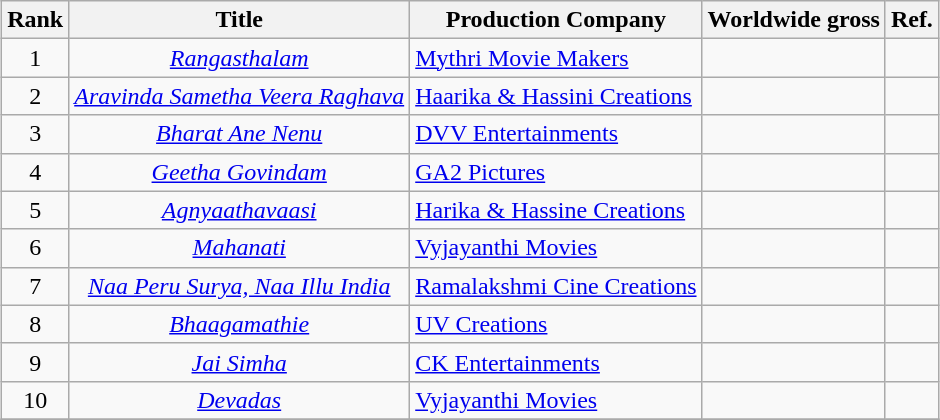<table class="wikitable sortable"  style="margin:auto; margin:auto;">
<tr>
<th>Rank</th>
<th>Title</th>
<th>Production Company</th>
<th>Worldwide gross</th>
<th>Ref.</th>
</tr>
<tr>
<td style="text-align:center;">1</td>
<td style="text-align:center;"><em><a href='#'>Rangasthalam</a></em></td>
<td><a href='#'>Mythri Movie Makers</a></td>
<td></td>
<td></td>
</tr>
<tr>
<td style="text-align:center;">2</td>
<td style="text-align:center;"><em><a href='#'>Aravinda Sametha Veera Raghava</a></em></td>
<td><a href='#'>Haarika & Hassini Creations</a></td>
<td></td>
<td></td>
</tr>
<tr>
<td style="text-align:center;">3</td>
<td style="text-align:center;"><em><a href='#'>Bharat Ane Nenu</a></em></td>
<td><a href='#'>DVV Entertainments</a></td>
<td></td>
<td></td>
</tr>
<tr>
<td style="text-align:center;">4</td>
<td style="text-align:center;"><em><a href='#'>Geetha Govindam</a></em></td>
<td><a href='#'>GA2 Pictures</a></td>
<td></td>
<td></td>
</tr>
<tr>
<td style="text-align:center;">5</td>
<td style="text-align:center;"><em><a href='#'>Agnyaathavaasi</a></em></td>
<td><a href='#'>Harika & Hassine Creations</a></td>
<td></td>
<td></td>
</tr>
<tr>
<td style="text-align:center;">6</td>
<td style="text-align:center;"><em><a href='#'>Mahanati</a></em></td>
<td><a href='#'>Vyjayanthi Movies</a></td>
<td></td>
<td></td>
</tr>
<tr>
<td style="text-align:center;">7</td>
<td style="text-align:center;"><em><a href='#'>Naa Peru Surya, Naa Illu India</a></em></td>
<td><a href='#'>Ramalakshmi Cine Creations</a></td>
<td></td>
<td></td>
</tr>
<tr>
<td style="text-align:center;">8</td>
<td style="text-align:center;"><em><a href='#'>Bhaagamathie</a></em></td>
<td><a href='#'>UV Creations</a></td>
<td></td>
<td></td>
</tr>
<tr>
<td style="text-align:center;">9</td>
<td style="text-align:center;"><em><a href='#'>Jai Simha</a></em></td>
<td><a href='#'>CK Entertainments</a></td>
<td></td>
<td></td>
</tr>
<tr>
<td style="text-align:center;">10</td>
<td style="text-align:center;"><em><a href='#'>Devadas</a> </em></td>
<td><a href='#'>Vyjayanthi Movies</a></td>
<td></td>
<td></td>
</tr>
<tr>
</tr>
</table>
